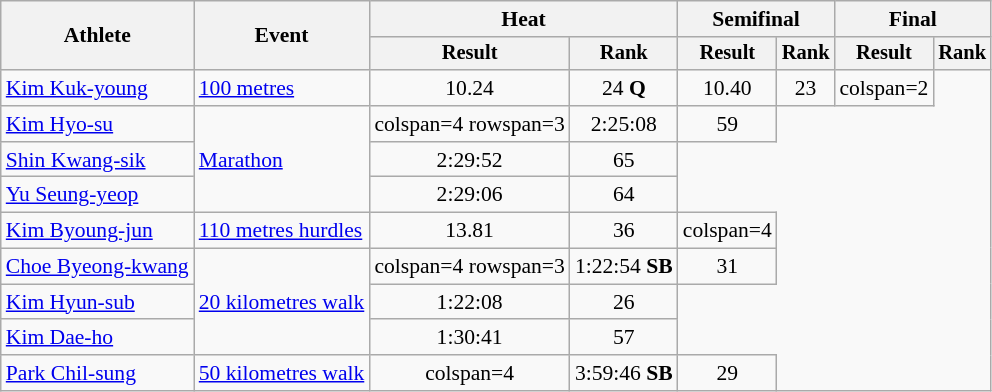<table class="wikitable" style="font-size:90%">
<tr>
<th rowspan="2">Athlete</th>
<th rowspan="2">Event</th>
<th colspan="2">Heat</th>
<th colspan="2">Semifinal</th>
<th colspan="2">Final</th>
</tr>
<tr style="font-size:95%">
<th>Result</th>
<th>Rank</th>
<th>Result</th>
<th>Rank</th>
<th>Result</th>
<th>Rank</th>
</tr>
<tr style=text-align:center>
<td style=text-align:left><a href='#'>Kim Kuk-young</a></td>
<td style=text-align:left><a href='#'>100 metres</a></td>
<td>10.24</td>
<td>24 <strong>Q</strong></td>
<td>10.40</td>
<td>23</td>
<td>colspan=2 </td>
</tr>
<tr style=text-align:center>
<td style=text-align:left><a href='#'>Kim Hyo-su</a></td>
<td style=text-align:left rowspan=3><a href='#'>Marathon</a></td>
<td>colspan=4 rowspan=3 </td>
<td>2:25:08</td>
<td>59</td>
</tr>
<tr style=text-align:center>
<td style=text-align:left><a href='#'>Shin Kwang-sik</a></td>
<td>2:29:52</td>
<td>65</td>
</tr>
<tr style=text-align:center>
<td style=text-align:left><a href='#'>Yu Seung-yeop</a></td>
<td>2:29:06</td>
<td>64</td>
</tr>
<tr style=text-align:center>
<td style=text-align:left><a href='#'>Kim Byoung-jun</a></td>
<td style=text-align:left><a href='#'>110 metres hurdles</a></td>
<td>13.81</td>
<td>36</td>
<td>colspan=4 </td>
</tr>
<tr style=text-align:center>
<td style=text-align:left><a href='#'>Choe Byeong-kwang</a></td>
<td style=text-align:left rowspan=3><a href='#'>20 kilometres walk</a></td>
<td>colspan=4 rowspan=3 </td>
<td>1:22:54 <strong>SB</strong></td>
<td>31</td>
</tr>
<tr style=text-align:center>
<td style=text-align:left><a href='#'>Kim Hyun-sub</a></td>
<td>1:22:08</td>
<td>26</td>
</tr>
<tr style=text-align:center>
<td style=text-align:left><a href='#'>Kim Dae-ho</a></td>
<td>1:30:41</td>
<td>57</td>
</tr>
<tr style=text-align:center>
<td style=text-align:left><a href='#'>Park Chil-sung</a></td>
<td style=text-align:left><a href='#'>50 kilometres walk</a></td>
<td>colspan=4 </td>
<td>3:59:46 <strong>SB</strong></td>
<td>29</td>
</tr>
</table>
